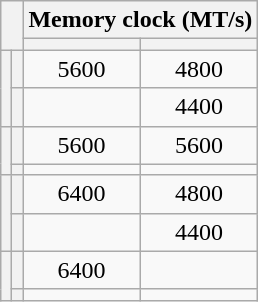<table class="wikitable" style="text-align: center;">
<tr>
<th rowspan="2" colspan="2"></th>
<th colspan="2">Memory clock (MT/s)</th>
</tr>
<tr>
<th></th>
<th></th>
</tr>
<tr>
<th rowspan="2"></th>
<th></th>
<td>5600</td>
<td>4800</td>
</tr>
<tr>
<th></th>
<td></td>
<td>4400</td>
</tr>
<tr>
<th rowspan="2"></th>
<th></th>
<td>5600</td>
<td>5600</td>
</tr>
<tr>
<th></th>
<td></td>
<td></td>
</tr>
<tr>
<th rowspan="2"></th>
<th></th>
<td>6400</td>
<td>4800</td>
</tr>
<tr>
<th></th>
<td></td>
<td>4400</td>
</tr>
<tr>
<th rowspan="2"></th>
<th></th>
<td>6400</td>
<td></td>
</tr>
<tr>
<th></th>
<td></td>
<td></td>
</tr>
</table>
